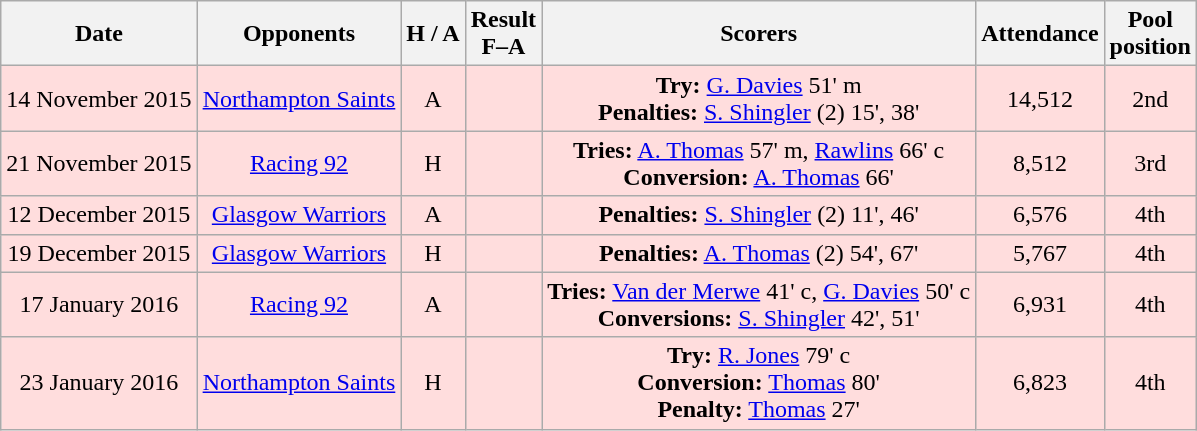<table class="wikitable" style="text-align:center">
<tr>
<th>Date</th>
<th>Opponents</th>
<th>H / A</th>
<th>Result<br>F–A</th>
<th>Scorers</th>
<th>Attendance</th>
<th>Pool<br>position</th>
</tr>
<tr bgcolor="ffdddd">
<td>14 November 2015</td>
<td><a href='#'>Northampton Saints</a></td>
<td>A</td>
<td></td>
<td><strong>Try:</strong> <a href='#'>G. Davies</a> 51' m<br><strong>Penalties:</strong> <a href='#'>S. Shingler</a> (2) 15', 38'</td>
<td>14,512</td>
<td>2nd</td>
</tr>
<tr bgcolor="ffdddd">
<td>21 November 2015</td>
<td><a href='#'>Racing 92</a></td>
<td>H</td>
<td></td>
<td><strong>Tries:</strong> <a href='#'>A. Thomas</a> 57' m, <a href='#'>Rawlins</a> 66' c<br><strong>Conversion:</strong> <a href='#'>A. Thomas</a> 66'</td>
<td>8,512</td>
<td>3rd</td>
</tr>
<tr bgcolor="ffdddd">
<td>12 December 2015</td>
<td><a href='#'>Glasgow Warriors</a></td>
<td>A</td>
<td></td>
<td><strong>Penalties:</strong> <a href='#'>S. Shingler</a> (2) 11', 46'</td>
<td>6,576</td>
<td>4th</td>
</tr>
<tr bgcolor="ffdddd">
<td>19 December 2015</td>
<td><a href='#'>Glasgow Warriors</a></td>
<td>H</td>
<td></td>
<td><strong>Penalties:</strong> <a href='#'>A. Thomas</a> (2) 54', 67'</td>
<td>5,767</td>
<td>4th</td>
</tr>
<tr bgcolor="ffdddd">
<td>17 January 2016</td>
<td><a href='#'>Racing 92</a></td>
<td>A</td>
<td></td>
<td><strong>Tries:</strong> <a href='#'>Van der Merwe</a> 41' c, <a href='#'>G. Davies</a> 50' c<br><strong>Conversions:</strong> <a href='#'>S. Shingler</a> 42', 51'</td>
<td>6,931</td>
<td>4th</td>
</tr>
<tr bgcolor="ffdddd">
<td>23 January 2016</td>
<td><a href='#'>Northampton Saints</a></td>
<td>H</td>
<td></td>
<td><strong>Try:</strong> <a href='#'>R. Jones</a> 79' c<br><strong>Conversion:</strong> <a href='#'>Thomas</a> 80'<br><strong>Penalty:</strong> <a href='#'>Thomas</a> 27'</td>
<td>6,823</td>
<td>4th</td>
</tr>
</table>
